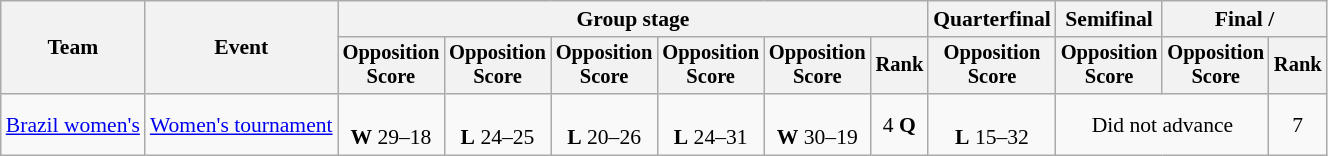<table class="wikitable" style="font-size:90%">
<tr>
<th rowspan=2>Team</th>
<th rowspan=2>Event</th>
<th colspan=6>Group stage</th>
<th>Quarterfinal</th>
<th>Semifinal</th>
<th colspan=2>Final / </th>
</tr>
<tr style="font-size:95%">
<th>Opposition<br>Score</th>
<th>Opposition<br>Score</th>
<th>Opposition<br>Score</th>
<th>Opposition<br>Score</th>
<th>Opposition<br>Score</th>
<th>Rank</th>
<th>Opposition<br>Score</th>
<th>Opposition<br>Score</th>
<th>Opposition<br>Score</th>
<th>Rank</th>
</tr>
<tr align=center>
<td align=left><a href='#'>Brazil women's</a></td>
<td align=left><a href='#'>Women's tournament</a></td>
<td><br><strong>W</strong> 29–18</td>
<td><br><strong>L</strong> 24–25</td>
<td><br><strong>L</strong> 20–26</td>
<td><br><strong>L</strong> 24–31</td>
<td><br><strong>W</strong> 30–19</td>
<td>4 <strong>Q</strong></td>
<td><br><strong>L</strong> 15–32</td>
<td colspan=2>Did not advance</td>
<td>7</td>
</tr>
</table>
